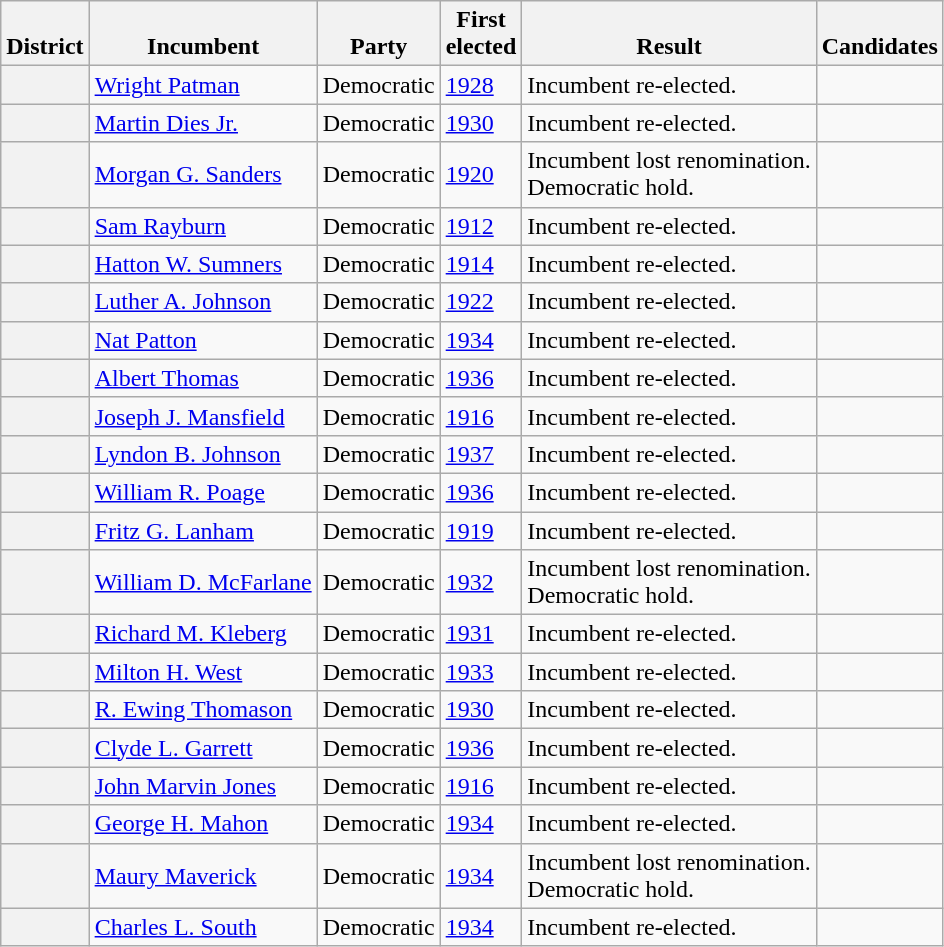<table class=wikitable>
<tr valign=bottom>
<th>District</th>
<th>Incumbent</th>
<th>Party</th>
<th>First<br>elected</th>
<th>Result</th>
<th>Candidates</th>
</tr>
<tr>
<th></th>
<td><a href='#'>Wright Patman</a></td>
<td>Democratic</td>
<td><a href='#'>1928</a></td>
<td>Incumbent re-elected.</td>
<td nowrap></td>
</tr>
<tr>
<th></th>
<td><a href='#'>Martin Dies Jr.</a></td>
<td>Democratic</td>
<td><a href='#'>1930</a></td>
<td>Incumbent re-elected.</td>
<td nowrap></td>
</tr>
<tr>
<th></th>
<td><a href='#'>Morgan G. Sanders</a></td>
<td>Democratic</td>
<td><a href='#'>1920</a></td>
<td>Incumbent lost renomination.<br>Democratic hold.</td>
<td nowrap></td>
</tr>
<tr>
<th></th>
<td><a href='#'>Sam Rayburn</a></td>
<td>Democratic</td>
<td><a href='#'>1912</a></td>
<td>Incumbent re-elected.</td>
<td nowrap></td>
</tr>
<tr>
<th></th>
<td><a href='#'>Hatton W. Sumners</a></td>
<td>Democratic</td>
<td><a href='#'>1914</a></td>
<td>Incumbent re-elected.</td>
<td nowrap></td>
</tr>
<tr>
<th></th>
<td><a href='#'>Luther A. Johnson</a></td>
<td>Democratic</td>
<td><a href='#'>1922</a></td>
<td>Incumbent re-elected.</td>
<td nowrap></td>
</tr>
<tr>
<th></th>
<td><a href='#'>Nat Patton</a></td>
<td>Democratic</td>
<td><a href='#'>1934</a></td>
<td>Incumbent re-elected.</td>
<td nowrap></td>
</tr>
<tr>
<th></th>
<td><a href='#'>Albert Thomas</a></td>
<td>Democratic</td>
<td><a href='#'>1936</a></td>
<td>Incumbent re-elected.</td>
<td nowrap></td>
</tr>
<tr>
<th></th>
<td><a href='#'>Joseph J. Mansfield</a></td>
<td>Democratic</td>
<td><a href='#'>1916</a></td>
<td>Incumbent re-elected.</td>
<td nowrap></td>
</tr>
<tr>
<th></th>
<td><a href='#'>Lyndon B. Johnson</a></td>
<td>Democratic</td>
<td><a href='#'>1937 </a></td>
<td>Incumbent re-elected.</td>
<td nowrap></td>
</tr>
<tr>
<th></th>
<td><a href='#'>William R. Poage</a></td>
<td>Democratic</td>
<td><a href='#'>1936</a></td>
<td>Incumbent re-elected.</td>
<td nowrap></td>
</tr>
<tr>
<th></th>
<td><a href='#'>Fritz G. Lanham</a></td>
<td>Democratic</td>
<td><a href='#'>1919 </a></td>
<td>Incumbent re-elected.</td>
<td nowrap></td>
</tr>
<tr>
<th></th>
<td><a href='#'>William D. McFarlane</a></td>
<td>Democratic</td>
<td><a href='#'>1932</a></td>
<td>Incumbent lost renomination.<br>Democratic hold.</td>
<td nowrap></td>
</tr>
<tr>
<th></th>
<td><a href='#'>Richard M. Kleberg</a></td>
<td>Democratic</td>
<td><a href='#'>1931 </a></td>
<td>Incumbent re-elected.</td>
<td nowrap></td>
</tr>
<tr>
<th></th>
<td><a href='#'>Milton H. West</a></td>
<td>Democratic</td>
<td><a href='#'>1933 </a></td>
<td>Incumbent re-elected.</td>
<td nowrap></td>
</tr>
<tr>
<th></th>
<td><a href='#'>R. Ewing Thomason</a></td>
<td>Democratic</td>
<td><a href='#'>1930</a></td>
<td>Incumbent re-elected.</td>
<td nowrap></td>
</tr>
<tr>
<th></th>
<td><a href='#'>Clyde L. Garrett</a></td>
<td>Democratic</td>
<td><a href='#'>1936</a></td>
<td>Incumbent re-elected.</td>
<td nowrap></td>
</tr>
<tr>
<th></th>
<td><a href='#'>John Marvin Jones</a></td>
<td>Democratic</td>
<td><a href='#'>1916</a></td>
<td>Incumbent re-elected.</td>
<td nowrap></td>
</tr>
<tr>
<th></th>
<td><a href='#'>George H. Mahon</a></td>
<td>Democratic</td>
<td><a href='#'>1934</a></td>
<td>Incumbent re-elected.</td>
<td nowrap></td>
</tr>
<tr>
<th></th>
<td><a href='#'>Maury Maverick</a></td>
<td>Democratic</td>
<td><a href='#'>1934</a></td>
<td>Incumbent lost renomination.<br>Democratic hold.</td>
<td nowrap></td>
</tr>
<tr>
<th></th>
<td><a href='#'>Charles L. South</a></td>
<td>Democratic</td>
<td><a href='#'>1934</a></td>
<td>Incumbent re-elected.</td>
<td nowrap></td>
</tr>
</table>
